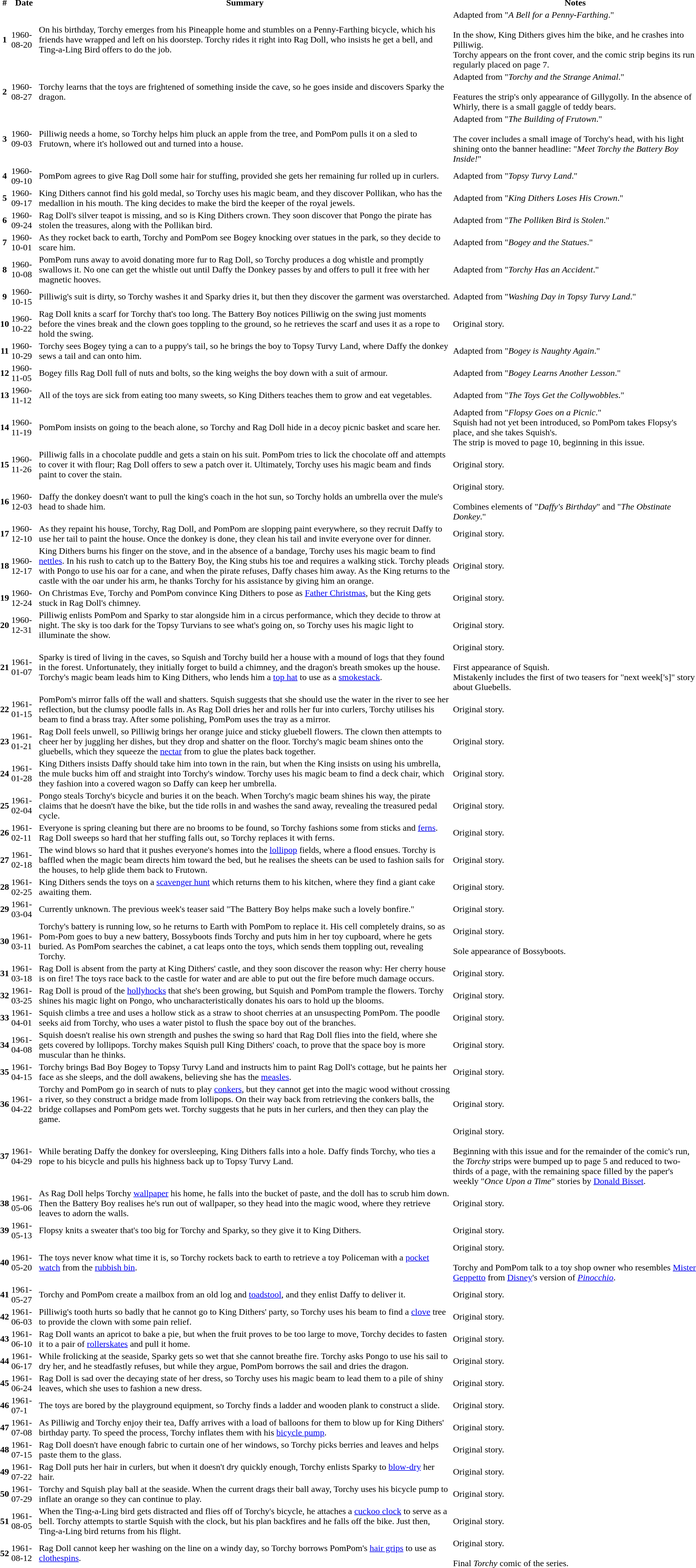<table>
<tr>
<th>#</th>
<th>Date</th>
<th>Summary</th>
<th>Notes</th>
</tr>
<tr>
<th>1</th>
<td>1960-08-20</td>
<td>On his birthday, Torchy emerges from his Pineapple home and stumbles on a Penny-Farthing bicycle, which his friends have wrapped and left on his doorstep. Torchy rides it right into Rag Doll, who insists he get a bell, and Ting-a-Ling Bird offers to do the job.</td>
<td>Adapted from "<em>A Bell for a Penny-Farthing</em>." <br><br>In the show, King Dithers gives him the bike, and he crashes into Pilliwig.<br>
Torchy appears on the front cover, and the comic strip begins its run regularly placed on page 7.</td>
</tr>
<tr>
<th>2</th>
<td>1960-08-27</td>
<td>Torchy learns that the toys are frightened of something inside the cave, so he goes inside and discovers Sparky the dragon.</td>
<td>Adapted from "<em>Torchy and the Strange Animal</em>." <br><br>Features the strip's only appearance of Gillygolly.  In the absence of Whirly, there is a small gaggle of teddy bears.</td>
</tr>
<tr>
<th>3</th>
<td>1960-09-03</td>
<td>Pilliwig needs a home, so Torchy helps him pluck an apple from the tree, and PomPom pulls it on a sled to Frutown, where it's hollowed out and turned into a house.</td>
<td>Adapted from "<em>The Building of Frutown</em>."<br><br>The cover includes a small image of Torchy's head, with his light shining onto the banner headline: "<em>Meet Torchy the Battery Boy Inside!</em>"</td>
</tr>
<tr>
<th>4</th>
<td>1960-09-10</td>
<td>PomPom agrees to give Rag Doll some hair for stuffing, provided she gets her remaining fur rolled up in curlers.</td>
<td>Adapted from "<em>Topsy Turvy Land</em>."</td>
</tr>
<tr>
<th>5</th>
<td>1960-09-17</td>
<td>King Dithers cannot find his gold medal, so Torchy uses his magic beam, and they discover Pollikan, who has the medallion in his mouth. The king decides to make the bird the keeper of the royal jewels.</td>
<td>Adapted from "<em>King Dithers Loses His Crown</em>."</td>
</tr>
<tr>
<th>6</th>
<td>1960-09-24</td>
<td>Rag Doll's silver teapot is missing, and so is King Dithers crown. They soon discover that Pongo the pirate has stolen the treasures, along with the Pollikan bird.</td>
<td>Adapted from "<em>The Polliken Bird is Stolen</em>."</td>
</tr>
<tr>
<th>7</th>
<td>1960-10-01</td>
<td>As they rocket back to earth, Torchy and PomPom see Bogey knocking over statues in the park, so they decide to scare him.</td>
<td>Adapted from "<em>Bogey and the Statues</em>."</td>
</tr>
<tr>
<th>8</th>
<td>1960-10-08</td>
<td>PomPom runs away to avoid donating more fur to Rag Doll, so Torchy produces a dog whistle and promptly swallows it. No one can get the whistle out until Daffy the Donkey passes by and offers to pull it free with her magnetic hooves.</td>
<td>Adapted from "<em>Torchy Has an Accident</em>."</td>
</tr>
<tr>
<th>9</th>
<td>1960-10-15</td>
<td>Pilliwig's suit is dirty, so Torchy washes it and Sparky dries it, but then they discover the garment was overstarched.</td>
<td>Adapted from "<em>Washing Day in Topsy Turvy Land</em>."</td>
</tr>
<tr>
<th>10</th>
<td>1960-10-22</td>
<td>Rag Doll knits a scarf for Torchy that's too long. The Battery Boy notices Pilliwig on the swing just moments before the vines break and the clown goes toppling to the ground, so he retrieves the scarf and uses it as a rope to hold the swing.</td>
<td>Original story.</td>
</tr>
<tr>
<th>11</th>
<td>1960-10-29</td>
<td>Torchy sees Bogey tying a can to a puppy's tail, so he brings the boy to Topsy Turvy Land, where Daffy the donkey sews a tail and can onto him.</td>
<td>Adapted from "<em>Bogey is Naughty Again</em>."</td>
</tr>
<tr>
<th>12</th>
<td>1960-11-05</td>
<td>Bogey fills Rag Doll full of nuts and bolts, so the king weighs the boy down with a suit of armour.</td>
<td>Adapted from "<em>Bogey Learns Another Lesson</em>."</td>
</tr>
<tr>
<th>13</th>
<td>1960-11-12</td>
<td>All of the toys are sick from eating too many sweets, so King Dithers teaches them to grow and eat vegetables.</td>
<td>Adapted from "<em>The Toys Get the Collywobbles</em>."</td>
</tr>
<tr>
<th>14</th>
<td>1960-11-19</td>
<td>PomPom insists on going to the beach alone, so Torchy and Rag Doll hide in a decoy picnic basket and scare her.</td>
<td>Adapted from "<em>Flopsy Goes on a Picnic</em>."<br>Squish had not yet been introduced, so PomPom takes Flopsy's place, and she takes Squish's.<br>
The strip is moved to page 10, beginning in this issue.</td>
</tr>
<tr>
<th>15</th>
<td>1960-11-26</td>
<td>Pilliwig falls in a chocolate puddle and gets a stain on his suit. PomPom tries to lick the chocolate off and attempts to cover it with flour; Rag Doll offers to sew a patch over it. Ultimately, Torchy uses his magic beam and finds paint to cover the stain.</td>
<td>Original story.</td>
</tr>
<tr>
<th>16</th>
<td>1960-12-03</td>
<td>Daffy the donkey doesn't want to pull the king's coach in the hot sun, so Torchy holds an umbrella over the mule's head to shade him.</td>
<td>Original story.<br><br>Combines elements of "<em>Daffy's Birthday</em>" and "<em>The Obstinate Donkey</em>."</td>
</tr>
<tr>
<th>17</th>
<td>1960-12-10</td>
<td>As they repaint his house, Torchy, Rag Doll, and PomPom are slopping paint everywhere, so they recruit Daffy to use her tail to paint the house. Once the donkey is done, they clean his tail and invite everyone over for dinner.</td>
<td>Original story.</td>
</tr>
<tr>
<th>18</th>
<td>1960-12-17</td>
<td>King Dithers burns his finger on the stove, and in the absence of a bandage, Torchy uses his magic beam to find <a href='#'>nettles</a>. In his rush to catch up to the Battery Boy, the King stubs his toe and requires a walking stick. Torchy pleads with Pongo to use his oar for a cane, and when the pirate refuses, Daffy chases him away. As the King returns to the castle with the oar under his arm, he thanks Torchy for his assistance by giving him an orange.</td>
<td>Original story.</td>
</tr>
<tr>
<th>19</th>
<td>1960-12-24</td>
<td>On Christmas Eve, Torchy and PomPom convince King Dithers to pose as <a href='#'>Father Christmas</a>, but the King gets stuck in Rag Doll's chimney.</td>
<td>Original story.</td>
</tr>
<tr>
<th>20</th>
<td>1960-12-31</td>
<td>Pilliwig enlists PomPom and Sparky to star alongside him in a circus performance, which they decide to throw at night. The sky is too dark for the Topsy Turvians to see what's going on, so Torchy uses his magic light to illuminate the show.</td>
<td>Original story.</td>
</tr>
<tr>
<th>21</th>
<td>1961-01-07</td>
<td>Sparky is tired of living in the caves, so Squish and Torchy build her a house with a mound of logs that they found in the forest. Unfortunately, they initially forget to build a chimney, and the dragon's breath smokes up the house. Torchy's magic beam leads him to King Dithers, who lends him a <a href='#'>top hat</a> to use as a <a href='#'>smokestack</a>.</td>
<td>Original story.<br><br>First appearance of Squish.<br>
Mistakenly includes the first of two teasers for "next week['s]" story about Gluebells.</td>
</tr>
<tr>
<th>22</th>
<td>1961-01-15</td>
<td>PomPom's mirror falls off the wall and shatters. Squish suggests that she should use the water in the river to see her reflection, but the clumsy poodle falls in. As Rag Doll dries her and rolls her fur into curlers, Torchy utilises his beam to find a brass tray. After some polishing, PomPom uses the tray as a mirror.</td>
<td>Original story.</td>
</tr>
<tr>
<th>23</th>
<td>1961-01-21</td>
<td>Rag Doll feels unwell, so Pilliwig brings her orange juice and sticky gluebell flowers. The clown then attempts to cheer her by juggling her dishes, but they drop and shatter on the floor. Torchy's magic beam shines onto the gluebells, which they squeeze the <a href='#'>nectar</a> from to glue the plates back together.</td>
<td>Original story.</td>
</tr>
<tr>
<th>24</th>
<td>1961-01-28</td>
<td>King Dithers insists Daffy should take him into town in the rain, but when the King insists on using his umbrella, the mule bucks him off and straight into Torchy's window. Torchy uses his magic beam to find a deck chair, which they fashion into a covered wagon so Daffy can keep her umbrella.</td>
<td>Original story.</td>
</tr>
<tr>
<th>25</th>
<td>1961-02-04</td>
<td>Pongo steals Torchy's bicycle and buries it on the beach. When Torchy's magic beam shines his way, the pirate claims that he doesn't have the bike, but the tide rolls in and washes the sand away, revealing the treasured pedal cycle.</td>
<td>Original story.</td>
</tr>
<tr>
<th>26</th>
<td>1961-02-11</td>
<td>Everyone is spring cleaning but there are no brooms to be found, so Torchy fashions some from sticks and <a href='#'>ferns</a>. Rag Doll sweeps so hard that her stuffing falls out, so Torchy replaces it with ferns.</td>
<td>Original story.</td>
</tr>
<tr>
<th>27</th>
<td>1961-02-18</td>
<td>The wind blows so hard that it pushes everyone's homes into the <a href='#'>lollipop</a> fields, where a flood ensues. Torchy is baffled when the magic beam directs him toward the bed, but he realises the sheets can be used to fashion sails for the houses, to help glide them back to Frutown.</td>
<td>Original story.</td>
</tr>
<tr>
<th>28</th>
<td>1961-02-25</td>
<td>King Dithers sends the toys on a <a href='#'>scavenger hunt</a> which returns them to his kitchen, where they find a giant cake awaiting them.</td>
<td>Original story.</td>
</tr>
<tr>
<th>29</th>
<td>1961-03-04</td>
<td>Currently unknown. The previous week's teaser said "The Battery Boy helps make such a lovely bonfire."</td>
<td>Original story.</td>
</tr>
<tr>
<th>30</th>
<td>1961-03-11</td>
<td>Torchy's battery is running low, so he returns to Earth with PomPom to replace it. His cell completely drains, so as Pom-Pom goes to buy a new battery, Bossyboots finds Torchy and puts him in her toy cupboard, where he gets buried. As PomPom searches the cabinet, a cat leaps onto the toys, which sends them toppling out, revealing Torchy.</td>
<td>Original story.<br><br>Sole appearance of Bossyboots.</td>
</tr>
<tr>
<th>31</th>
<td>1961-03-18</td>
<td>Rag Doll is absent from the party at King Dithers' castle, and they soon discover the reason why: Her cherry house is on fire! The toys race back to the castle for water and are able to put out the fire before much damage occurs.</td>
<td>Original story.</td>
</tr>
<tr>
<th>32</th>
<td>1961-03-25</td>
<td>Rag Doll is proud of the <a href='#'>hollyhocks</a> that she's been growing, but Squish and PomPom trample the flowers. Torchy shines his magic light on Pongo, who uncharacteristically donates his oars to hold up the blooms.</td>
<td>Original story.</td>
</tr>
<tr>
<th>33</th>
<td>1961-04-01</td>
<td>Squish climbs a tree and uses a hollow stick as a straw to shoot cherries at an unsuspecting PomPom. The poodle seeks aid from Torchy, who uses a water pistol to flush the space boy out of the branches.</td>
<td>Original story.</td>
</tr>
<tr>
<th>34</th>
<td>1961-04-08</td>
<td>Squish doesn't realise his own strength and pushes the swing so hard that Rag Doll flies into the field, where she gets covered by lollipops. Torchy makes Squish pull King Dithers' coach, to prove that the space boy is more muscular than he thinks.</td>
<td>Original story.</td>
</tr>
<tr>
<th>35</th>
<td>1961-04-15</td>
<td>Torchy brings Bad Boy Bogey to Topsy Turvy Land and instructs him to paint Rag Doll's cottage, but he paints her face as she sleeps, and the doll awakens, believing she has the <a href='#'>measles</a>.</td>
<td>Original story.</td>
</tr>
<tr>
<th>36</th>
<td>1961-04-22</td>
<td>Torchy and PomPom go in search of nuts to play <a href='#'>conkers</a>, but they cannot get into the magic wood without crossing a river, so they construct a bridge made from lollipops. On their way back from retrieving the conkers balls, the bridge collapses and PomPom gets wet. Torchy suggests that he puts in her curlers, and then they can play the game.</td>
<td>Original story.</td>
</tr>
<tr>
<th>37</th>
<td>1961-04-29</td>
<td>While berating Daffy the donkey for oversleeping, King Dithers falls into a hole. Daffy finds Torchy, who ties a rope to his bicycle and pulls his highness back up to Topsy Turvy Land.</td>
<td>Original story.<br><br>Beginning with this issue and for the remainder of the comic's run, the <em>Torchy</em> strips were bumped up to page 5 and reduced to two-thirds of a page, with the remaining space filled by the paper's weekly "<em>Once Upon a Time</em>" stories by <a href='#'>Donald Bisset</a>.</td>
</tr>
<tr>
<th>38</th>
<td>1961-05-06</td>
<td>As Rag Doll helps Torchy <a href='#'>wallpaper</a> his home, he falls into the bucket of paste, and the doll has to scrub him down. Then the Battery Boy realises he's run out of wallpaper, so they head into the magic wood, where they retrieve leaves to adorn the walls.</td>
<td>Original story.</td>
</tr>
<tr>
<th>39</th>
<td>1961-05-13</td>
<td>Flopsy knits a sweater that's too big for Torchy and Sparky, so they give it to King Dithers.</td>
<td>Original story.</td>
</tr>
<tr>
<th>40</th>
<td>1961-05-20</td>
<td>The toys never know what time it is, so Torchy rockets back to earth to retrieve a toy Policeman with a <a href='#'>pocket watch</a> from the <a href='#'>rubbish bin</a>.</td>
<td>Original story.<br><br>Torchy and PomPom talk to a toy shop owner who resembles <a href='#'>Mister Geppetto</a> from <a href='#'>Disney</a>'s version of <em><a href='#'>Pinocchio</a></em>.</td>
</tr>
<tr>
<th>41</th>
<td>1961-05-27</td>
<td>Torchy and PomPom create a mailbox from an old log and <a href='#'>toadstool</a>, and they enlist Daffy to deliver it.</td>
<td>Original story.</td>
</tr>
<tr>
<th>42</th>
<td>1961-06-03</td>
<td>Pilliwig's tooth hurts so badly that he cannot go to King Dithers' party, so Torchy uses his beam to find a <a href='#'>clove</a> tree to provide the clown with some pain relief.</td>
<td>Original story.</td>
</tr>
<tr>
<th>43</th>
<td>1961-06-10</td>
<td>Rag Doll wants an apricot to bake a pie, but when the fruit proves to be too large to move, Torchy decides to fasten it to a pair of <a href='#'>rollerskates</a> and pull it home.</td>
<td>Original story.</td>
</tr>
<tr>
<th>44</th>
<td>1961-06-17</td>
<td>While frolicking at the seaside, Sparky gets so wet that she cannot breathe fire. Torchy asks Pongo to use his sail to dry her, and he steadfastly refuses, but while they argue, PomPom borrows the sail and dries the dragon.</td>
<td>Original story.</td>
</tr>
<tr>
<th>45</th>
<td>1961-06-24</td>
<td>Rag Doll is sad over the decaying state of her dress, so Torchy uses his magic beam to lead them to a pile of shiny leaves, which she uses to fashion a new dress.</td>
<td>Original story.</td>
</tr>
<tr>
<th>46</th>
<td>1961-07-1</td>
<td>The toys are bored by the playground equipment, so Torchy finds a ladder and wooden plank to construct a slide.</td>
<td>Original story.</td>
</tr>
<tr>
<th>47</th>
<td>1961-07-08</td>
<td>As Pilliwig and Torchy enjoy their tea, Daffy arrives with a load of balloons for them to blow up for King Dithers' birthday party. To speed the process, Torchy inflates them with his <a href='#'>bicycle pump</a>.</td>
<td>Original story.</td>
</tr>
<tr>
<th>48</th>
<td>1961-07-15</td>
<td>Rag Doll doesn't have enough fabric to curtain one of her windows, so Torchy picks berries and leaves and helps paste them to the glass.</td>
<td>Original story.</td>
</tr>
<tr>
<th>49</th>
<td>1961-07-22</td>
<td>Rag Doll puts her hair in curlers, but when it doesn't dry quickly enough, Torchy enlists Sparky to <a href='#'>blow-dry</a> her hair.</td>
<td>Original story.</td>
</tr>
<tr>
<th>50</th>
<td>1961-07-29</td>
<td>Torchy and Squish play ball at the seaside. When the current drags their ball away, Torchy uses his bicycle pump to inflate an orange so they can continue to play.</td>
<td>Original story.</td>
</tr>
<tr>
<th>51</th>
<td>1961-08-05</td>
<td>When the Ting-a-Ling bird gets distracted and flies off of Torchy's bicycle, he attaches a <a href='#'>cuckoo clock</a> to serve as a bell. Torchy attempts to startle Squish with the clock, but his plan backfires and he falls off the bike. Just then, Ting-a-Ling bird returns from his flight.</td>
<td>Original story.</td>
</tr>
<tr>
<th>52</th>
<td>1961-08-12</td>
<td>Rag Doll cannot keep her washing on the line on a windy day, so Torchy borrows PomPom's <a href='#'>hair grips</a> to use as <a href='#'>clothespins</a>.</td>
<td>Original story.<br><br>Final <em>Torchy</em> comic of the series.</td>
</tr>
</table>
